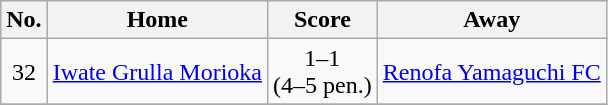<table class="wikitable" style="text-align: center">
<tr>
<th>No.</th>
<th>Home</th>
<th>Score</th>
<th>Away</th>
</tr>
<tr>
<td>32</td>
<td><a href='#'>Iwate Grulla Morioka</a></td>
<td>1–1<br>(4–5 pen.)</td>
<td><a href='#'>Renofa Yamaguchi FC</a></td>
</tr>
<tr>
</tr>
</table>
